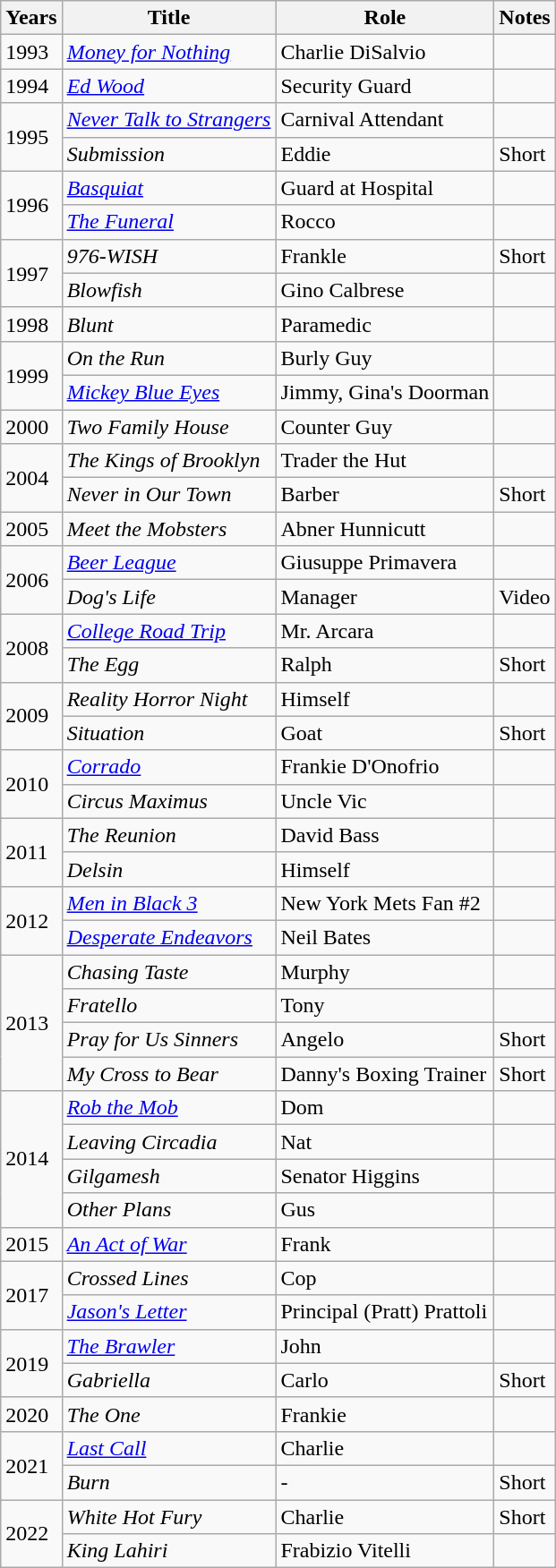<table class="wikitable sortable">
<tr>
<th>Years</th>
<th>Title</th>
<th>Role</th>
<th>Notes</th>
</tr>
<tr>
<td>1993</td>
<td><em><a href='#'>Money for Nothing</a></em></td>
<td>Charlie DiSalvio</td>
<td></td>
</tr>
<tr>
<td>1994</td>
<td><em><a href='#'>Ed Wood</a></em></td>
<td>Security Guard</td>
<td></td>
</tr>
<tr>
<td rowspan="2">1995</td>
<td><em><a href='#'>Never Talk to Strangers</a></em></td>
<td>Carnival Attendant</td>
<td></td>
</tr>
<tr>
<td><em>Submission</em></td>
<td>Eddie</td>
<td>Short</td>
</tr>
<tr>
<td rowspan="2">1996</td>
<td><em><a href='#'>Basquiat</a></em></td>
<td>Guard at Hospital</td>
<td></td>
</tr>
<tr>
<td><em><a href='#'>The Funeral</a></em></td>
<td>Rocco</td>
<td></td>
</tr>
<tr>
<td rowspan="2">1997</td>
<td><em>976-WISH</em></td>
<td>Frankle</td>
<td>Short</td>
</tr>
<tr>
<td><em>Blowfish</em></td>
<td>Gino Calbrese</td>
<td></td>
</tr>
<tr>
<td>1998</td>
<td><em>Blunt</em></td>
<td>Paramedic</td>
<td></td>
</tr>
<tr>
<td rowspan="2">1999</td>
<td><em>On the Run</em></td>
<td>Burly Guy</td>
<td></td>
</tr>
<tr>
<td><em><a href='#'>Mickey Blue Eyes</a></em></td>
<td>Jimmy, Gina's Doorman</td>
<td></td>
</tr>
<tr>
<td>2000</td>
<td><em>Two Family House</em></td>
<td>Counter Guy</td>
<td></td>
</tr>
<tr>
<td rowspan="2">2004</td>
<td><em>The Kings of Brooklyn</em></td>
<td>Trader the Hut</td>
<td></td>
</tr>
<tr>
<td><em>Never in Our Town</em></td>
<td>Barber</td>
<td>Short</td>
</tr>
<tr>
<td>2005</td>
<td><em>Meet the Mobsters</em></td>
<td>Abner Hunnicutt</td>
<td></td>
</tr>
<tr>
<td rowspan="2">2006</td>
<td><em><a href='#'>Beer League</a></em></td>
<td>Giusuppe Primavera</td>
<td></td>
</tr>
<tr>
<td><em>Dog's Life</em></td>
<td>Manager</td>
<td>Video</td>
</tr>
<tr>
<td rowspan="2">2008</td>
<td><em><a href='#'>College Road Trip</a></em></td>
<td>Mr. Arcara</td>
<td></td>
</tr>
<tr>
<td><em>The Egg</em></td>
<td>Ralph</td>
<td>Short</td>
</tr>
<tr>
<td rowspan="2">2009</td>
<td><em>Reality Horror Night</em></td>
<td>Himself</td>
<td></td>
</tr>
<tr>
<td><em>Situation</em></td>
<td>Goat</td>
<td>Short</td>
</tr>
<tr>
<td rowspan="2">2010</td>
<td><em><a href='#'>Corrado</a></em></td>
<td>Frankie D'Onofrio</td>
<td></td>
</tr>
<tr>
<td><em>Circus Maximus</em></td>
<td>Uncle Vic</td>
<td></td>
</tr>
<tr>
<td rowspan="2">2011</td>
<td><em>The Reunion</em></td>
<td>David Bass</td>
<td></td>
</tr>
<tr>
<td><em>Delsin</em></td>
<td>Himself</td>
<td></td>
</tr>
<tr>
<td rowspan="2">2012</td>
<td><em><a href='#'>Men in Black 3</a></em></td>
<td>New York Mets Fan #2</td>
<td></td>
</tr>
<tr>
<td><em><a href='#'>Desperate Endeavors</a></em></td>
<td>Neil Bates</td>
<td></td>
</tr>
<tr>
<td rowspan="4">2013</td>
<td><em>Chasing Taste</em></td>
<td>Murphy</td>
<td></td>
</tr>
<tr>
<td><em>Fratello</em></td>
<td>Tony</td>
<td></td>
</tr>
<tr>
<td><em>Pray for Us Sinners</em></td>
<td>Angelo</td>
<td>Short</td>
</tr>
<tr>
<td><em>My Cross to Bear</em></td>
<td>Danny's Boxing Trainer</td>
<td>Short</td>
</tr>
<tr>
<td rowspan="4">2014</td>
<td><em><a href='#'>Rob the Mob</a></em></td>
<td>Dom</td>
<td></td>
</tr>
<tr>
<td><em>Leaving Circadia</em></td>
<td>Nat</td>
<td></td>
</tr>
<tr>
<td><em>Gilgamesh</em></td>
<td>Senator Higgins</td>
<td></td>
</tr>
<tr>
<td><em>Other Plans</em></td>
<td>Gus</td>
<td></td>
</tr>
<tr>
<td>2015</td>
<td><em><a href='#'>An Act of War</a></em></td>
<td>Frank</td>
<td></td>
</tr>
<tr>
<td rowspan="2">2017</td>
<td><em>Crossed Lines</em></td>
<td>Cop</td>
<td></td>
</tr>
<tr>
<td><em><a href='#'>Jason's Letter</a></em></td>
<td>Principal (Pratt) Prattoli</td>
<td></td>
</tr>
<tr>
<td rowspan="2">2019</td>
<td><em><a href='#'>The Brawler</a></em></td>
<td>John</td>
<td></td>
</tr>
<tr>
<td><em>Gabriella</em></td>
<td>Carlo</td>
<td>Short</td>
</tr>
<tr>
<td>2020</td>
<td><em>The One</em></td>
<td>Frankie</td>
<td></td>
</tr>
<tr>
<td rowspan="2">2021</td>
<td><em><a href='#'>Last Call</a></em></td>
<td>Charlie</td>
<td></td>
</tr>
<tr>
<td><em>Burn</em></td>
<td>-</td>
<td>Short</td>
</tr>
<tr>
<td rowspan="2">2022</td>
<td><em>White Hot Fury</em></td>
<td>Charlie</td>
<td>Short</td>
</tr>
<tr>
<td><em>King Lahiri</em></td>
<td>Frabizio Vitelli</td>
<td></td>
</tr>
</table>
